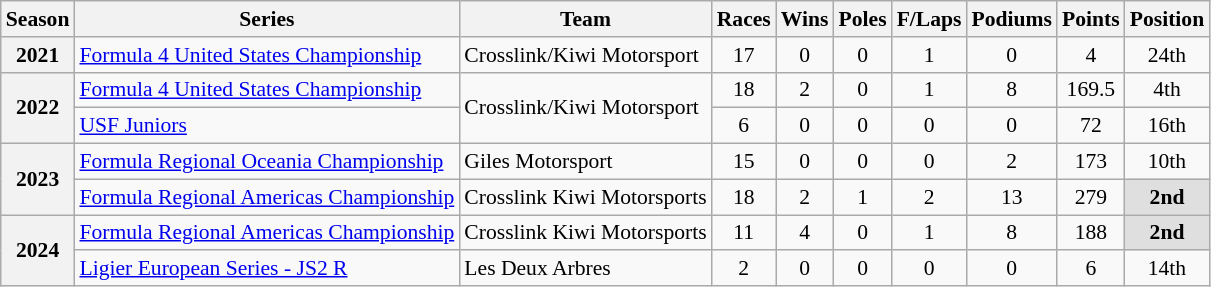<table class="wikitable" style="font-size: 90%; text-align:center">
<tr>
<th>Season</th>
<th>Series</th>
<th>Team</th>
<th>Races</th>
<th>Wins</th>
<th>Poles</th>
<th>F/Laps</th>
<th>Podiums</th>
<th>Points</th>
<th>Position</th>
</tr>
<tr>
<th>2021</th>
<td align="left"><a href='#'>Formula 4 United States Championship</a></td>
<td align="left">Crosslink/Kiwi Motorsport</td>
<td>17</td>
<td>0</td>
<td>0</td>
<td>1</td>
<td>0</td>
<td>4</td>
<td>24th</td>
</tr>
<tr>
<th rowspan="2">2022</th>
<td align="left"><a href='#'>Formula 4 United States Championship</a></td>
<td rowspan="2" align="left">Crosslink/Kiwi Motorsport</td>
<td>18</td>
<td>2</td>
<td>0</td>
<td>1</td>
<td>8</td>
<td>169.5</td>
<td>4th</td>
</tr>
<tr>
<td align="left"><a href='#'>USF Juniors</a></td>
<td>6</td>
<td>0</td>
<td>0</td>
<td>0</td>
<td>0</td>
<td>72</td>
<td>16th</td>
</tr>
<tr>
<th rowspan="2">2023</th>
<td align=left><a href='#'>Formula Regional Oceania Championship</a></td>
<td align=left>Giles Motorsport</td>
<td>15</td>
<td>0</td>
<td>0</td>
<td>0</td>
<td>2</td>
<td>173</td>
<td>10th</td>
</tr>
<tr>
<td align=left><a href='#'>Formula Regional Americas Championship</a></td>
<td align=left>Crosslink Kiwi Motorsports</td>
<td>18</td>
<td>2</td>
<td>1</td>
<td>2</td>
<td>13</td>
<td>279</td>
<td style="background:#DFDFDF;"><strong>2nd</strong></td>
</tr>
<tr>
<th rowspan="2">2024</th>
<td align=left><a href='#'>Formula Regional Americas Championship</a></td>
<td align=left>Crosslink Kiwi Motorsports</td>
<td>11</td>
<td>4</td>
<td>0</td>
<td>1</td>
<td>8</td>
<td>188</td>
<td style="background:#DFDFDF;"><strong>2nd</strong></td>
</tr>
<tr>
<td align=left><a href='#'>Ligier European Series - JS2 R</a></td>
<td align=left>Les Deux Arbres</td>
<td>2</td>
<td>0</td>
<td>0</td>
<td>0</td>
<td>0</td>
<td>6</td>
<td>14th</td>
</tr>
</table>
